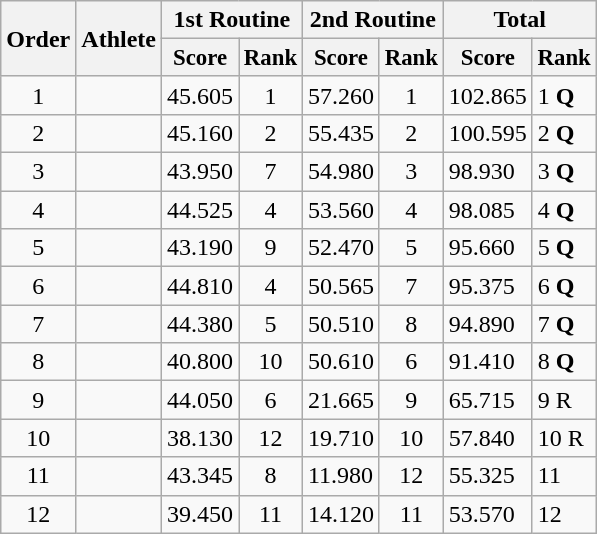<table class=wikitable>
<tr>
<th rowspan=2>Order</th>
<th rowspan=2>Athlete</th>
<th colspan="2">1st Routine</th>
<th colspan="2">2nd Routine</th>
<th colspan="2">Total</th>
</tr>
<tr style="font-size:95%">
<th>Score</th>
<th>Rank</th>
<th>Score</th>
<th>Rank</th>
<th>Score</th>
<th>Rank</th>
</tr>
<tr align=left>
<td align=center>1</td>
<td></td>
<td>45.605</td>
<td align=center>1</td>
<td>57.260</td>
<td align=center>1</td>
<td>102.865</td>
<td>1 <strong>Q</strong></td>
</tr>
<tr>
<td align=center>2</td>
<td></td>
<td>45.160</td>
<td align=center>2</td>
<td>55.435</td>
<td align=center>2</td>
<td>100.595</td>
<td>2 <strong>Q</strong></td>
</tr>
<tr>
<td align=center>3</td>
<td></td>
<td>43.950</td>
<td align=center>7</td>
<td>54.980</td>
<td align=center>3</td>
<td>98.930</td>
<td>3 <strong>Q</strong></td>
</tr>
<tr>
<td align=center>4</td>
<td></td>
<td>44.525</td>
<td align=center>4</td>
<td>53.560</td>
<td align=center>4</td>
<td>98.085</td>
<td>4 <strong>Q</strong></td>
</tr>
<tr>
<td align=center>5</td>
<td></td>
<td>43.190</td>
<td align=center>9</td>
<td>52.470</td>
<td align=center>5</td>
<td>95.660</td>
<td>5 <strong>Q</strong></td>
</tr>
<tr>
<td align=center>6</td>
<td></td>
<td>44.810</td>
<td align=center>4</td>
<td>50.565</td>
<td align=center>7</td>
<td>95.375</td>
<td>6 <strong>Q</strong></td>
</tr>
<tr>
<td align=center>7</td>
<td></td>
<td>44.380</td>
<td align=center>5</td>
<td>50.510</td>
<td align=center>8</td>
<td>94.890</td>
<td>7 <strong>Q</strong></td>
</tr>
<tr>
<td align=center>8</td>
<td></td>
<td>40.800</td>
<td align=center>10</td>
<td>50.610</td>
<td align=center>6</td>
<td>91.410</td>
<td>8 <strong>Q</strong></td>
</tr>
<tr>
<td align=center>9</td>
<td></td>
<td>44.050</td>
<td align=center>6</td>
<td>21.665</td>
<td align=center>9</td>
<td>65.715</td>
<td>9 R</td>
</tr>
<tr>
<td align=center>10</td>
<td></td>
<td>38.130</td>
<td align=center>12</td>
<td>19.710</td>
<td align=center>10</td>
<td>57.840</td>
<td>10 R</td>
</tr>
<tr>
<td align=center>11</td>
<td></td>
<td>43.345</td>
<td align=center>8</td>
<td>11.980</td>
<td align=center>12</td>
<td>55.325</td>
<td>11</td>
</tr>
<tr>
<td align=center>12</td>
<td></td>
<td>39.450</td>
<td align=center>11</td>
<td>14.120</td>
<td align=center>11</td>
<td>53.570</td>
<td>12</td>
</tr>
</table>
